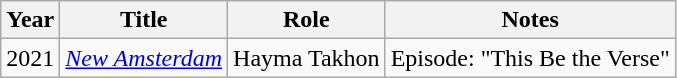<table class="wikitable sortable">
<tr>
<th>Year</th>
<th>Title</th>
<th>Role</th>
<th>Notes</th>
</tr>
<tr>
<td>2021</td>
<td><em><a href='#'>New Amsterdam</a></em></td>
<td>Hayma Takhon</td>
<td>Episode: "This Be the Verse"</td>
</tr>
</table>
